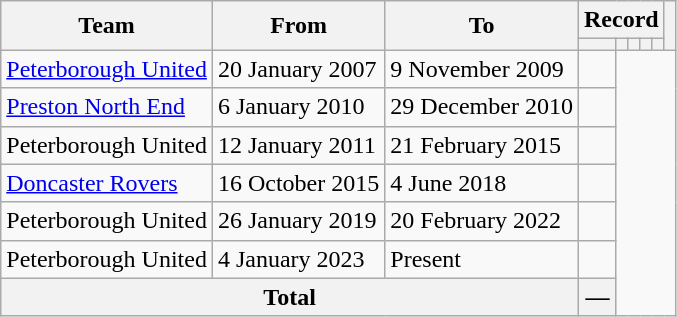<table class=wikitable style="text-align: center">
<tr>
<th rowspan=2>Team</th>
<th rowspan=2>From</th>
<th rowspan=2>To</th>
<th colspan=5>Record</th>
<th rowspan=2></th>
</tr>
<tr>
<th></th>
<th></th>
<th></th>
<th></th>
<th></th>
</tr>
<tr>
<td align=left><a href='#'>Peterborough United</a></td>
<td align=left>20 January 2007</td>
<td align=left>9 November 2009<br></td>
<td></td>
</tr>
<tr>
<td align=left><a href='#'>Preston North End</a></td>
<td align=left>6 January 2010</td>
<td align=left>29 December 2010<br></td>
<td></td>
</tr>
<tr>
<td align=left>Peterborough United</td>
<td align=left>12 January 2011</td>
<td align=left>21 February 2015<br></td>
<td></td>
</tr>
<tr>
<td align=left><a href='#'>Doncaster Rovers</a></td>
<td align=left>16 October 2015</td>
<td align=left>4 June 2018<br></td>
<td></td>
</tr>
<tr>
<td align=left>Peterborough United</td>
<td align=left>26 January 2019</td>
<td align=left>20 February 2022<br></td>
<td></td>
</tr>
<tr>
<td align=left>Peterborough United</td>
<td align=left>4 January 2023</td>
<td align=left>Present<br></td>
<td></td>
</tr>
<tr>
<th colspan=3>Total<br></th>
<th>—</th>
</tr>
</table>
